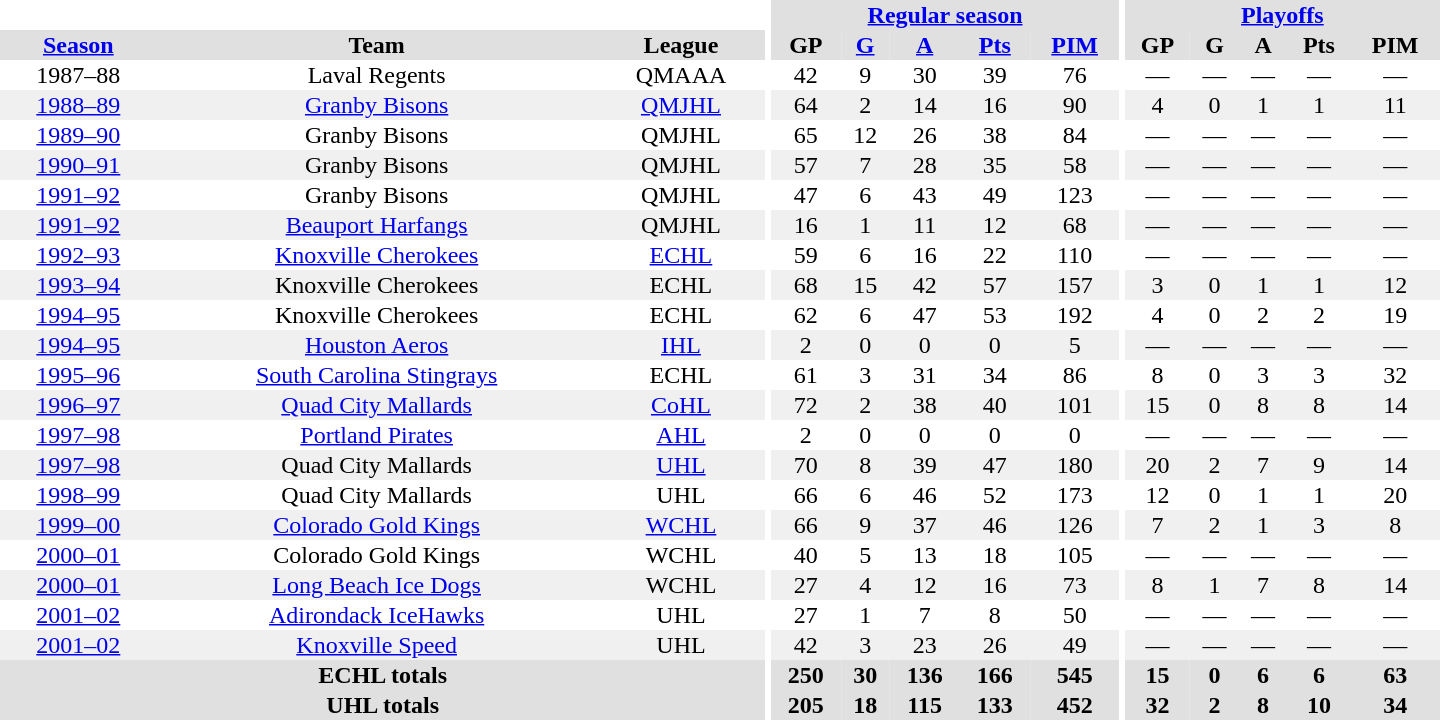<table border="0" cellpadding="1" cellspacing="0" style="text-align:center; width:60em">
<tr bgcolor="#e0e0e0">
<th colspan="3" bgcolor="#ffffff"></th>
<th rowspan="99" bgcolor="#ffffff"></th>
<th colspan="5"><a href='#'>Regular season</a></th>
<th rowspan="99" bgcolor="#ffffff"></th>
<th colspan="5"><a href='#'>Playoffs</a></th>
</tr>
<tr bgcolor="#e0e0e0">
<th><a href='#'>Season</a></th>
<th>Team</th>
<th>League</th>
<th>GP</th>
<th><a href='#'>G</a></th>
<th><a href='#'>A</a></th>
<th><a href='#'>Pts</a></th>
<th><a href='#'>PIM</a></th>
<th>GP</th>
<th>G</th>
<th>A</th>
<th>Pts</th>
<th>PIM</th>
</tr>
<tr>
<td>1987–88</td>
<td>Laval Regents</td>
<td>QMAAA</td>
<td>42</td>
<td>9</td>
<td>30</td>
<td>39</td>
<td>76</td>
<td>—</td>
<td>—</td>
<td>—</td>
<td>—</td>
<td>—</td>
</tr>
<tr bgcolor="#f0f0f0">
<td><a href='#'>1988–89</a></td>
<td><a href='#'>Granby Bisons</a></td>
<td><a href='#'>QMJHL</a></td>
<td>64</td>
<td>2</td>
<td>14</td>
<td>16</td>
<td>90</td>
<td>4</td>
<td>0</td>
<td>1</td>
<td>1</td>
<td>11</td>
</tr>
<tr>
<td><a href='#'>1989–90</a></td>
<td>Granby Bisons</td>
<td>QMJHL</td>
<td>65</td>
<td>12</td>
<td>26</td>
<td>38</td>
<td>84</td>
<td>—</td>
<td>—</td>
<td>—</td>
<td>—</td>
<td>—</td>
</tr>
<tr bgcolor="#f0f0f0">
<td><a href='#'>1990–91</a></td>
<td>Granby Bisons</td>
<td>QMJHL</td>
<td>57</td>
<td>7</td>
<td>28</td>
<td>35</td>
<td>58</td>
<td>—</td>
<td>—</td>
<td>—</td>
<td>—</td>
<td>—</td>
</tr>
<tr>
<td><a href='#'>1991–92</a></td>
<td>Granby Bisons</td>
<td>QMJHL</td>
<td>47</td>
<td>6</td>
<td>43</td>
<td>49</td>
<td>123</td>
<td>—</td>
<td>—</td>
<td>—</td>
<td>—</td>
<td>—</td>
</tr>
<tr bgcolor="#f0f0f0">
<td><a href='#'>1991–92</a></td>
<td><a href='#'>Beauport Harfangs</a></td>
<td>QMJHL</td>
<td>16</td>
<td>1</td>
<td>11</td>
<td>12</td>
<td>68</td>
<td>—</td>
<td>—</td>
<td>—</td>
<td>—</td>
<td>—</td>
</tr>
<tr>
<td><a href='#'>1992–93</a></td>
<td><a href='#'>Knoxville Cherokees</a></td>
<td><a href='#'>ECHL</a></td>
<td>59</td>
<td>6</td>
<td>16</td>
<td>22</td>
<td>110</td>
<td>—</td>
<td>—</td>
<td>—</td>
<td>—</td>
<td>—</td>
</tr>
<tr bgcolor="#f0f0f0">
<td><a href='#'>1993–94</a></td>
<td>Knoxville Cherokees</td>
<td>ECHL</td>
<td>68</td>
<td>15</td>
<td>42</td>
<td>57</td>
<td>157</td>
<td>3</td>
<td>0</td>
<td>1</td>
<td>1</td>
<td>12</td>
</tr>
<tr>
<td><a href='#'>1994–95</a></td>
<td>Knoxville Cherokees</td>
<td>ECHL</td>
<td>62</td>
<td>6</td>
<td>47</td>
<td>53</td>
<td>192</td>
<td>4</td>
<td>0</td>
<td>2</td>
<td>2</td>
<td>19</td>
</tr>
<tr bgcolor="#f0f0f0">
<td><a href='#'>1994–95</a></td>
<td><a href='#'>Houston Aeros</a></td>
<td><a href='#'>IHL</a></td>
<td>2</td>
<td>0</td>
<td>0</td>
<td>0</td>
<td>5</td>
<td>—</td>
<td>—</td>
<td>—</td>
<td>—</td>
<td>—</td>
</tr>
<tr>
<td><a href='#'>1995–96</a></td>
<td><a href='#'>South Carolina Stingrays</a></td>
<td>ECHL</td>
<td>61</td>
<td>3</td>
<td>31</td>
<td>34</td>
<td>86</td>
<td>8</td>
<td>0</td>
<td>3</td>
<td>3</td>
<td>32</td>
</tr>
<tr bgcolor="#f0f0f0">
<td><a href='#'>1996–97</a></td>
<td><a href='#'>Quad City Mallards</a></td>
<td><a href='#'>CoHL</a></td>
<td>72</td>
<td>2</td>
<td>38</td>
<td>40</td>
<td>101</td>
<td>15</td>
<td>0</td>
<td>8</td>
<td>8</td>
<td>14</td>
</tr>
<tr>
<td><a href='#'>1997–98</a></td>
<td><a href='#'>Portland Pirates</a></td>
<td><a href='#'>AHL</a></td>
<td>2</td>
<td>0</td>
<td>0</td>
<td>0</td>
<td>0</td>
<td>—</td>
<td>—</td>
<td>—</td>
<td>—</td>
<td>—</td>
</tr>
<tr bgcolor="#f0f0f0">
<td><a href='#'>1997–98</a></td>
<td>Quad City Mallards</td>
<td><a href='#'>UHL</a></td>
<td>70</td>
<td>8</td>
<td>39</td>
<td>47</td>
<td>180</td>
<td>20</td>
<td>2</td>
<td>7</td>
<td>9</td>
<td>14</td>
</tr>
<tr>
<td><a href='#'>1998–99</a></td>
<td>Quad City Mallards</td>
<td>UHL</td>
<td>66</td>
<td>6</td>
<td>46</td>
<td>52</td>
<td>173</td>
<td>12</td>
<td>0</td>
<td>1</td>
<td>1</td>
<td>20</td>
</tr>
<tr bgcolor="#f0f0f0">
<td><a href='#'>1999–00</a></td>
<td><a href='#'>Colorado Gold Kings</a></td>
<td><a href='#'>WCHL</a></td>
<td>66</td>
<td>9</td>
<td>37</td>
<td>46</td>
<td>126</td>
<td>7</td>
<td>2</td>
<td>1</td>
<td>3</td>
<td>8</td>
</tr>
<tr>
<td><a href='#'>2000–01</a></td>
<td>Colorado Gold Kings</td>
<td>WCHL</td>
<td>40</td>
<td>5</td>
<td>13</td>
<td>18</td>
<td>105</td>
<td>—</td>
<td>—</td>
<td>—</td>
<td>—</td>
<td>—</td>
</tr>
<tr bgcolor="#f0f0f0">
<td><a href='#'>2000–01</a></td>
<td><a href='#'>Long Beach Ice Dogs</a></td>
<td>WCHL</td>
<td>27</td>
<td>4</td>
<td>12</td>
<td>16</td>
<td>73</td>
<td>8</td>
<td>1</td>
<td>7</td>
<td>8</td>
<td>14</td>
</tr>
<tr>
<td><a href='#'>2001–02</a></td>
<td><a href='#'>Adirondack IceHawks</a></td>
<td>UHL</td>
<td>27</td>
<td>1</td>
<td>7</td>
<td>8</td>
<td>50</td>
<td>—</td>
<td>—</td>
<td>—</td>
<td>—</td>
<td>—</td>
</tr>
<tr bgcolor="#f0f0f0">
<td><a href='#'>2001–02</a></td>
<td><a href='#'>Knoxville Speed</a></td>
<td>UHL</td>
<td>42</td>
<td>3</td>
<td>23</td>
<td>26</td>
<td>49</td>
<td>—</td>
<td>—</td>
<td>—</td>
<td>—</td>
<td>—</td>
</tr>
<tr>
</tr>
<tr ALIGN="center" bgcolor="#e0e0e0">
<th colspan="3">ECHL totals</th>
<th ALIGN="center">250</th>
<th ALIGN="center">30</th>
<th ALIGN="center">136</th>
<th ALIGN="center">166</th>
<th ALIGN="center">545</th>
<th ALIGN="center">15</th>
<th ALIGN="center">0</th>
<th ALIGN="center">6</th>
<th ALIGN="center">6</th>
<th ALIGN="center">63</th>
</tr>
<tr>
</tr>
<tr ALIGN="center" bgcolor="#e0e0e0">
<th colspan="3">UHL totals</th>
<th ALIGN="center">205</th>
<th ALIGN="center">18</th>
<th ALIGN="center">115</th>
<th ALIGN="center">133</th>
<th ALIGN="center">452</th>
<th ALIGN="center">32</th>
<th ALIGN="center">2</th>
<th ALIGN="center">8</th>
<th ALIGN="center">10</th>
<th ALIGN="center">34</th>
</tr>
</table>
